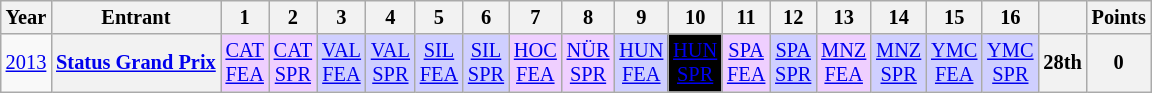<table class="wikitable" style="text-align:center; font-size:85%">
<tr>
<th>Year</th>
<th>Entrant</th>
<th>1</th>
<th>2</th>
<th>3</th>
<th>4</th>
<th>5</th>
<th>6</th>
<th>7</th>
<th>8</th>
<th>9</th>
<th>10</th>
<th>11</th>
<th>12</th>
<th>13</th>
<th>14</th>
<th>15</th>
<th>16</th>
<th></th>
<th>Points</th>
</tr>
<tr>
<td><a href='#'>2013</a></td>
<th nowrap><a href='#'>Status Grand Prix</a></th>
<td style="background:#EFCFFF;"><a href='#'>CAT<br>FEA</a><br></td>
<td style="background:#EFCFFF;"><a href='#'>CAT<br>SPR</a><br></td>
<td style="background:#CFCFFF;"><a href='#'>VAL<br>FEA</a><br></td>
<td style="background:#CFCFFF;"><a href='#'>VAL<br>SPR</a><br></td>
<td style="background:#CFCFFF;"><a href='#'>SIL<br>FEA</a><br></td>
<td style="background:#CFCFFF;"><a href='#'>SIL<br>SPR</a><br></td>
<td style="background:#EFCFFF;"><a href='#'>HOC<br>FEA</a><br></td>
<td style="background:#EFCFFF;"><a href='#'>NÜR<br>SPR</a><br></td>
<td style="background:#CFCFFF;"><a href='#'>HUN<br>FEA</a><br></td>
<td style="background:#000000; color:white"><a href='#'><span>HUN<br>SPR</span></a><br></td>
<td style="background:#EFCFFF;"><a href='#'>SPA<br>FEA</a><br></td>
<td style="background:#CFCFFF;"><a href='#'>SPA<br>SPR</a><br></td>
<td style="background:#EFCFFF;"><a href='#'>MNZ<br>FEA</a><br></td>
<td style="background:#CFCFFF;"><a href='#'>MNZ<br>SPR</a><br></td>
<td style="background:#CFCFFF;"><a href='#'>YMC<br>FEA</a><br></td>
<td style="background:#CFCFFF;"><a href='#'>YMC<br>SPR</a><br></td>
<th>28th</th>
<th>0</th>
</tr>
</table>
